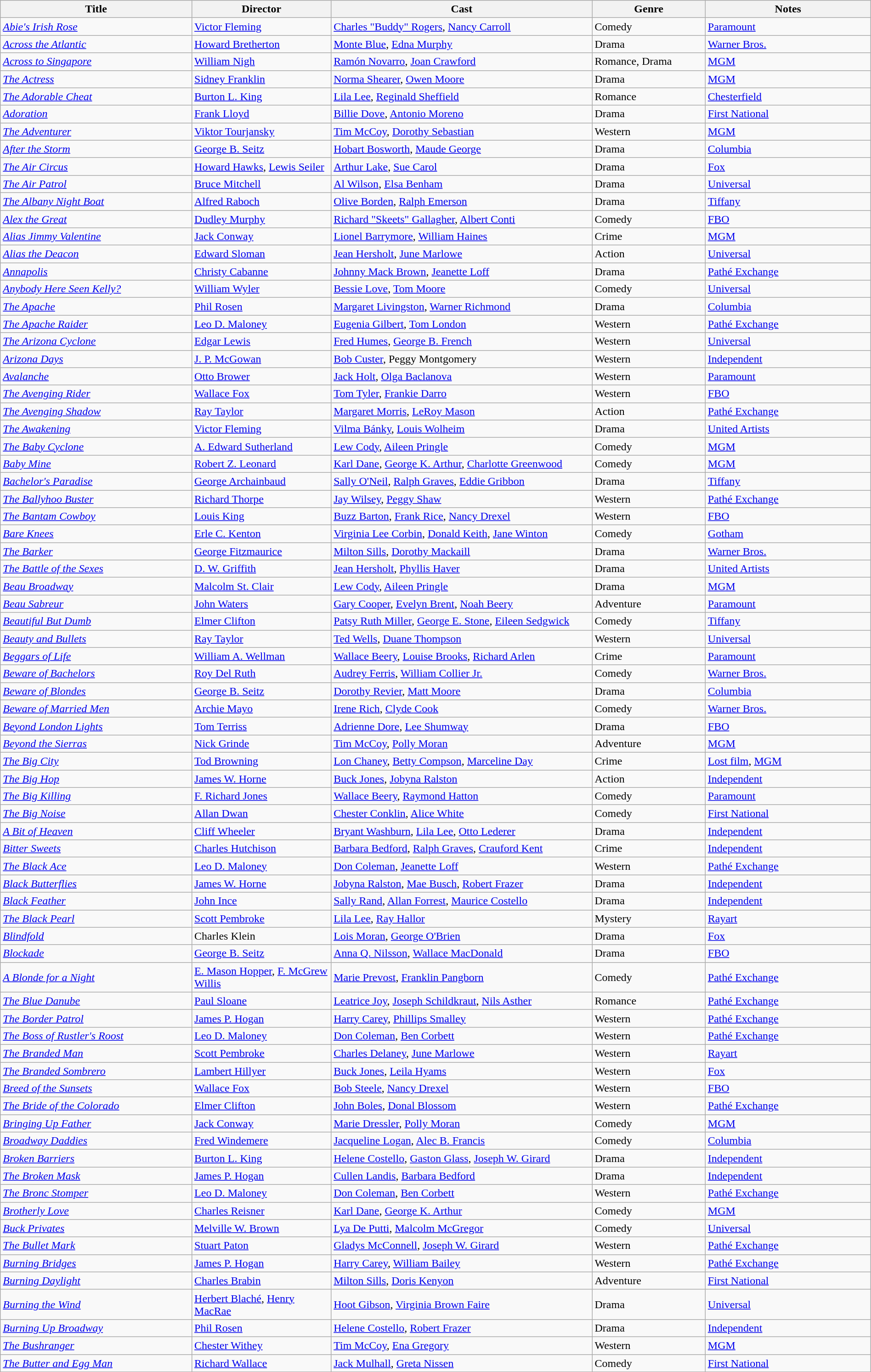<table class="wikitable" style="width:100%;">
<tr>
<th style="width:22%;">Title</th>
<th style="width:16%;">Director</th>
<th style="width:30%;">Cast</th>
<th style="width:13%;">Genre</th>
<th style="width:19%;">Notes</th>
</tr>
<tr>
<td><em><a href='#'>Abie's Irish Rose</a></em></td>
<td><a href='#'>Victor Fleming</a></td>
<td><a href='#'>Charles "Buddy" Rogers</a>, <a href='#'>Nancy Carroll</a></td>
<td>Comedy</td>
<td><a href='#'>Paramount</a></td>
</tr>
<tr>
<td><em><a href='#'>Across the Atlantic</a></em></td>
<td><a href='#'>Howard Bretherton</a></td>
<td><a href='#'>Monte Blue</a>, <a href='#'>Edna Murphy</a></td>
<td>Drama</td>
<td><a href='#'>Warner Bros.</a></td>
</tr>
<tr>
<td><em><a href='#'>Across to Singapore</a></em></td>
<td><a href='#'>William Nigh</a></td>
<td><a href='#'>Ramón Novarro</a>, <a href='#'>Joan Crawford</a></td>
<td>Romance, Drama</td>
<td><a href='#'>MGM</a></td>
</tr>
<tr>
<td><em><a href='#'>The Actress</a></em></td>
<td><a href='#'>Sidney Franklin</a></td>
<td><a href='#'>Norma Shearer</a>, <a href='#'>Owen Moore</a></td>
<td>Drama</td>
<td><a href='#'>MGM</a></td>
</tr>
<tr>
<td><em><a href='#'>The Adorable Cheat</a></em></td>
<td><a href='#'>Burton L. King</a></td>
<td><a href='#'>Lila Lee</a>, <a href='#'>Reginald Sheffield</a></td>
<td>Romance</td>
<td><a href='#'>Chesterfield</a></td>
</tr>
<tr>
<td><em><a href='#'>Adoration</a></em></td>
<td><a href='#'>Frank Lloyd</a></td>
<td><a href='#'>Billie Dove</a>, <a href='#'>Antonio Moreno</a></td>
<td>Drama</td>
<td><a href='#'>First National</a></td>
</tr>
<tr>
<td><em><a href='#'>The Adventurer</a></em></td>
<td><a href='#'>Viktor Tourjansky</a></td>
<td><a href='#'>Tim McCoy</a>, <a href='#'>Dorothy Sebastian</a></td>
<td>Western</td>
<td><a href='#'>MGM</a></td>
</tr>
<tr>
<td><em><a href='#'>After the Storm</a></em></td>
<td><a href='#'>George B. Seitz</a></td>
<td><a href='#'>Hobart Bosworth</a>, <a href='#'>Maude George</a></td>
<td>Drama</td>
<td><a href='#'>Columbia</a></td>
</tr>
<tr>
<td><em><a href='#'>The Air Circus</a></em></td>
<td><a href='#'>Howard Hawks</a>, <a href='#'>Lewis Seiler</a></td>
<td><a href='#'>Arthur Lake</a>, <a href='#'>Sue Carol</a></td>
<td>Drama</td>
<td><a href='#'>Fox</a></td>
</tr>
<tr>
<td><em><a href='#'>The Air Patrol</a></em></td>
<td><a href='#'>Bruce Mitchell</a></td>
<td><a href='#'>Al Wilson</a>, <a href='#'>Elsa Benham</a></td>
<td>Drama</td>
<td><a href='#'>Universal</a></td>
</tr>
<tr>
<td><em><a href='#'>The Albany Night Boat</a></em></td>
<td><a href='#'>Alfred Raboch</a></td>
<td><a href='#'>Olive Borden</a>, <a href='#'>Ralph Emerson</a></td>
<td>Drama</td>
<td><a href='#'>Tiffany</a></td>
</tr>
<tr>
<td><em><a href='#'>Alex the Great</a></em></td>
<td><a href='#'>Dudley Murphy</a></td>
<td><a href='#'>Richard "Skeets" Gallagher</a>, <a href='#'>Albert Conti</a></td>
<td>Comedy</td>
<td><a href='#'>FBO</a></td>
</tr>
<tr>
<td><em><a href='#'>Alias Jimmy Valentine</a></em></td>
<td><a href='#'>Jack Conway</a></td>
<td><a href='#'>Lionel Barrymore</a>, <a href='#'>William Haines</a></td>
<td>Crime</td>
<td><a href='#'>MGM</a></td>
</tr>
<tr>
<td><em><a href='#'>Alias the Deacon</a></em></td>
<td><a href='#'>Edward Sloman</a></td>
<td><a href='#'>Jean Hersholt</a>, <a href='#'>June Marlowe</a></td>
<td>Action</td>
<td><a href='#'>Universal</a></td>
</tr>
<tr>
<td><em><a href='#'>Annapolis</a></em></td>
<td><a href='#'>Christy Cabanne</a></td>
<td><a href='#'>Johnny Mack Brown</a>, <a href='#'>Jeanette Loff</a></td>
<td>Drama</td>
<td><a href='#'>Pathé Exchange</a></td>
</tr>
<tr>
<td><em><a href='#'>Anybody Here Seen Kelly?</a></em></td>
<td><a href='#'>William Wyler</a></td>
<td><a href='#'>Bessie Love</a>, <a href='#'>Tom Moore</a></td>
<td>Comedy</td>
<td><a href='#'>Universal</a></td>
</tr>
<tr>
<td><em><a href='#'>The Apache</a></em></td>
<td><a href='#'>Phil Rosen</a></td>
<td><a href='#'>Margaret Livingston</a>, <a href='#'>Warner Richmond</a></td>
<td>Drama</td>
<td><a href='#'>Columbia</a></td>
</tr>
<tr>
<td><em><a href='#'>The Apache Raider</a></em></td>
<td><a href='#'>Leo D. Maloney</a></td>
<td><a href='#'>Eugenia Gilbert</a>, <a href='#'>Tom London</a></td>
<td>Western</td>
<td><a href='#'>Pathé Exchange</a></td>
</tr>
<tr>
<td><em><a href='#'>The Arizona Cyclone</a></em></td>
<td><a href='#'>Edgar Lewis</a></td>
<td><a href='#'>Fred Humes</a>, <a href='#'>George B. French</a></td>
<td>Western</td>
<td><a href='#'>Universal</a></td>
</tr>
<tr>
<td><em><a href='#'>Arizona Days</a></em></td>
<td><a href='#'>J. P. McGowan</a></td>
<td><a href='#'>Bob Custer</a>, Peggy Montgomery</td>
<td>Western</td>
<td><a href='#'>Independent</a></td>
</tr>
<tr>
<td><em><a href='#'>Avalanche</a></em></td>
<td><a href='#'>Otto Brower</a></td>
<td><a href='#'>Jack Holt</a>, <a href='#'>Olga Baclanova</a></td>
<td>Western</td>
<td><a href='#'>Paramount</a></td>
</tr>
<tr>
<td><em><a href='#'>The Avenging Rider</a></em></td>
<td><a href='#'>Wallace Fox</a></td>
<td><a href='#'>Tom Tyler</a>, <a href='#'>Frankie Darro</a></td>
<td>Western</td>
<td><a href='#'>FBO</a></td>
</tr>
<tr>
<td><em><a href='#'>The Avenging Shadow</a></em></td>
<td><a href='#'>Ray Taylor</a></td>
<td><a href='#'>Margaret Morris</a>, <a href='#'>LeRoy Mason</a></td>
<td>Action</td>
<td><a href='#'>Pathé Exchange</a></td>
</tr>
<tr>
<td><em><a href='#'>The Awakening</a></em></td>
<td><a href='#'>Victor Fleming</a></td>
<td><a href='#'>Vilma Bánky</a>, <a href='#'>Louis Wolheim</a></td>
<td>Drama</td>
<td><a href='#'>United Artists</a></td>
</tr>
<tr>
<td><em><a href='#'>The Baby Cyclone</a></em></td>
<td><a href='#'>A. Edward Sutherland</a></td>
<td><a href='#'>Lew Cody</a>, <a href='#'>Aileen Pringle</a></td>
<td>Comedy</td>
<td><a href='#'>MGM</a></td>
</tr>
<tr>
<td><em><a href='#'>Baby Mine</a></em></td>
<td><a href='#'>Robert Z. Leonard</a></td>
<td><a href='#'>Karl Dane</a>, <a href='#'>George K. Arthur</a>, <a href='#'>Charlotte Greenwood</a></td>
<td>Comedy</td>
<td><a href='#'>MGM</a></td>
</tr>
<tr>
<td><em><a href='#'>Bachelor's Paradise</a></em></td>
<td><a href='#'>George Archainbaud</a></td>
<td><a href='#'>Sally O'Neil</a>, <a href='#'>Ralph Graves</a>, <a href='#'>Eddie Gribbon</a></td>
<td>Drama</td>
<td><a href='#'>Tiffany</a></td>
</tr>
<tr>
<td><em><a href='#'>The Ballyhoo Buster</a></em></td>
<td><a href='#'>Richard Thorpe</a></td>
<td><a href='#'>Jay Wilsey</a>, <a href='#'>Peggy Shaw</a></td>
<td>Western</td>
<td><a href='#'>Pathé Exchange</a></td>
</tr>
<tr>
<td><em><a href='#'>The Bantam Cowboy</a></em></td>
<td><a href='#'>Louis King</a></td>
<td><a href='#'>Buzz Barton</a>, <a href='#'>Frank Rice</a>, <a href='#'>Nancy Drexel</a></td>
<td>Western</td>
<td><a href='#'>FBO</a></td>
</tr>
<tr>
<td><em><a href='#'>Bare Knees</a></em></td>
<td><a href='#'>Erle C. Kenton</a></td>
<td><a href='#'>Virginia Lee Corbin</a>, <a href='#'>Donald Keith</a>, <a href='#'>Jane Winton</a></td>
<td>Comedy</td>
<td><a href='#'>Gotham</a></td>
</tr>
<tr>
<td><em><a href='#'>The Barker</a></em></td>
<td><a href='#'>George Fitzmaurice</a></td>
<td><a href='#'>Milton Sills</a>, <a href='#'>Dorothy Mackaill</a></td>
<td>Drama</td>
<td><a href='#'>Warner Bros.</a></td>
</tr>
<tr>
<td><em><a href='#'>The Battle of the Sexes</a></em></td>
<td><a href='#'>D. W. Griffith</a></td>
<td><a href='#'>Jean Hersholt</a>, <a href='#'>Phyllis Haver</a></td>
<td>Drama</td>
<td><a href='#'>United Artists</a></td>
</tr>
<tr>
<td><em><a href='#'>Beau Broadway</a></em></td>
<td><a href='#'>Malcolm St. Clair</a></td>
<td><a href='#'>Lew Cody</a>, <a href='#'>Aileen Pringle</a></td>
<td>Drama</td>
<td><a href='#'>MGM</a></td>
</tr>
<tr>
<td><em><a href='#'>Beau Sabreur</a></em></td>
<td><a href='#'>John Waters</a></td>
<td><a href='#'>Gary Cooper</a>, <a href='#'>Evelyn Brent</a>, <a href='#'>Noah Beery</a></td>
<td>Adventure</td>
<td><a href='#'>Paramount</a></td>
</tr>
<tr>
<td><em><a href='#'>Beautiful But Dumb</a></em></td>
<td><a href='#'>Elmer Clifton</a></td>
<td><a href='#'>Patsy Ruth Miller</a>, <a href='#'>George E. Stone</a>, <a href='#'>Eileen Sedgwick</a></td>
<td>Comedy</td>
<td><a href='#'>Tiffany</a></td>
</tr>
<tr>
<td><em><a href='#'>Beauty and Bullets</a></em></td>
<td><a href='#'>Ray Taylor</a></td>
<td><a href='#'>Ted Wells</a>, <a href='#'>Duane Thompson</a></td>
<td>Western</td>
<td><a href='#'>Universal</a></td>
</tr>
<tr>
<td><em><a href='#'>Beggars of Life</a></em></td>
<td><a href='#'>William A. Wellman</a></td>
<td><a href='#'>Wallace Beery</a>, <a href='#'>Louise Brooks</a>, <a href='#'>Richard Arlen</a></td>
<td>Crime</td>
<td><a href='#'>Paramount</a></td>
</tr>
<tr>
<td><em><a href='#'>Beware of Bachelors</a></em></td>
<td><a href='#'>Roy Del Ruth</a></td>
<td><a href='#'>Audrey Ferris</a>, <a href='#'>William Collier Jr.</a></td>
<td>Comedy</td>
<td><a href='#'>Warner Bros.</a></td>
</tr>
<tr>
<td><em><a href='#'>Beware of Blondes</a></em></td>
<td><a href='#'>George B. Seitz</a></td>
<td><a href='#'>Dorothy Revier</a>, <a href='#'>Matt Moore</a></td>
<td>Drama</td>
<td><a href='#'>Columbia</a></td>
</tr>
<tr>
<td><em><a href='#'>Beware of Married Men</a></em></td>
<td><a href='#'>Archie Mayo</a></td>
<td><a href='#'>Irene Rich</a>, <a href='#'>Clyde Cook</a></td>
<td>Comedy</td>
<td><a href='#'>Warner Bros.</a></td>
</tr>
<tr>
<td><em><a href='#'>Beyond London Lights</a></em></td>
<td><a href='#'>Tom Terriss</a></td>
<td><a href='#'>Adrienne Dore</a>, <a href='#'>Lee Shumway</a></td>
<td>Drama</td>
<td><a href='#'>FBO</a></td>
</tr>
<tr>
<td><em><a href='#'>Beyond the Sierras</a></em></td>
<td><a href='#'>Nick Grinde</a></td>
<td><a href='#'>Tim McCoy</a>, <a href='#'>Polly Moran</a></td>
<td>Adventure</td>
<td><a href='#'>MGM</a></td>
</tr>
<tr>
<td><em><a href='#'>The Big City</a></em></td>
<td><a href='#'>Tod Browning</a></td>
<td><a href='#'>Lon Chaney</a>, <a href='#'>Betty Compson</a>, <a href='#'>Marceline Day</a></td>
<td>Crime</td>
<td><a href='#'>Lost film</a>, <a href='#'>MGM</a></td>
</tr>
<tr>
<td><em><a href='#'>The Big Hop</a></em></td>
<td><a href='#'>James W. Horne</a></td>
<td><a href='#'>Buck Jones</a>, <a href='#'>Jobyna Ralston</a></td>
<td>Action</td>
<td><a href='#'>Independent</a></td>
</tr>
<tr>
<td><em><a href='#'>The Big Killing</a></em></td>
<td><a href='#'>F. Richard Jones</a></td>
<td><a href='#'>Wallace Beery</a>, <a href='#'>Raymond Hatton</a></td>
<td>Comedy</td>
<td><a href='#'>Paramount</a></td>
</tr>
<tr>
<td><em><a href='#'>The Big Noise</a></em></td>
<td><a href='#'>Allan Dwan</a></td>
<td><a href='#'>Chester Conklin</a>, <a href='#'>Alice White</a></td>
<td>Comedy</td>
<td><a href='#'>First National</a></td>
</tr>
<tr>
<td><em><a href='#'>A Bit of Heaven</a></em></td>
<td><a href='#'>Cliff Wheeler</a></td>
<td><a href='#'>Bryant Washburn</a>, <a href='#'>Lila Lee</a>, <a href='#'>Otto Lederer</a></td>
<td>Drama</td>
<td><a href='#'>Independent</a></td>
</tr>
<tr>
<td><em><a href='#'>Bitter Sweets</a></em></td>
<td><a href='#'>Charles Hutchison</a></td>
<td><a href='#'>Barbara Bedford</a>, <a href='#'>Ralph Graves</a>, <a href='#'>Crauford Kent</a></td>
<td>Crime</td>
<td><a href='#'>Independent</a></td>
</tr>
<tr>
<td><em><a href='#'>The Black Ace</a></em></td>
<td><a href='#'>Leo D. Maloney</a></td>
<td><a href='#'>Don Coleman</a>, <a href='#'>Jeanette Loff</a></td>
<td>Western</td>
<td><a href='#'>Pathé Exchange</a></td>
</tr>
<tr>
<td><em><a href='#'>Black Butterflies</a></em></td>
<td><a href='#'>James W. Horne</a></td>
<td><a href='#'>Jobyna Ralston</a>, <a href='#'>Mae Busch</a>, <a href='#'>Robert Frazer</a></td>
<td>Drama</td>
<td><a href='#'>Independent</a></td>
</tr>
<tr>
<td><em><a href='#'>Black Feather</a></em></td>
<td><a href='#'>John Ince</a></td>
<td><a href='#'>Sally Rand</a>, <a href='#'>Allan Forrest</a>, <a href='#'>Maurice Costello</a></td>
<td>Drama</td>
<td><a href='#'>Independent</a></td>
</tr>
<tr>
<td><em><a href='#'>The Black Pearl</a></em></td>
<td><a href='#'>Scott Pembroke</a></td>
<td><a href='#'>Lila Lee</a>, <a href='#'>Ray Hallor</a></td>
<td>Mystery</td>
<td><a href='#'>Rayart</a></td>
</tr>
<tr>
<td><em><a href='#'>Blindfold</a></em></td>
<td>Charles Klein</td>
<td><a href='#'>Lois Moran</a>, <a href='#'>George O'Brien</a></td>
<td>Drama</td>
<td><a href='#'>Fox</a></td>
</tr>
<tr>
<td><em><a href='#'>Blockade</a></em></td>
<td><a href='#'>George B. Seitz</a></td>
<td><a href='#'>Anna Q. Nilsson</a>, <a href='#'>Wallace MacDonald</a></td>
<td>Drama</td>
<td><a href='#'>FBO</a></td>
</tr>
<tr>
<td><em><a href='#'>A Blonde for a Night</a></em></td>
<td><a href='#'>E. Mason Hopper</a>, <a href='#'>F. McGrew Willis</a></td>
<td><a href='#'>Marie Prevost</a>, <a href='#'>Franklin Pangborn</a></td>
<td>Comedy</td>
<td><a href='#'>Pathé Exchange</a></td>
</tr>
<tr>
<td><em><a href='#'>The Blue Danube</a></em></td>
<td><a href='#'>Paul Sloane</a></td>
<td><a href='#'>Leatrice Joy</a>, <a href='#'>Joseph Schildkraut</a>, <a href='#'>Nils Asther</a></td>
<td>Romance</td>
<td><a href='#'>Pathé Exchange</a></td>
</tr>
<tr>
<td><em><a href='#'>The Border Patrol</a></em></td>
<td><a href='#'>James P. Hogan</a></td>
<td><a href='#'>Harry Carey</a>, <a href='#'>Phillips Smalley</a></td>
<td>Western</td>
<td><a href='#'>Pathé Exchange</a></td>
</tr>
<tr>
<td><em><a href='#'>The Boss of Rustler's Roost</a></em></td>
<td><a href='#'>Leo D. Maloney</a></td>
<td><a href='#'>Don Coleman</a>, <a href='#'>Ben Corbett</a></td>
<td>Western</td>
<td><a href='#'>Pathé Exchange</a></td>
</tr>
<tr>
<td><em><a href='#'>The Branded Man</a></em></td>
<td><a href='#'>Scott Pembroke</a></td>
<td><a href='#'>Charles Delaney</a>, <a href='#'>June Marlowe</a></td>
<td>Western</td>
<td><a href='#'>Rayart</a></td>
</tr>
<tr>
<td><em><a href='#'>The Branded Sombrero</a></em></td>
<td><a href='#'>Lambert Hillyer</a></td>
<td><a href='#'>Buck Jones</a>, <a href='#'>Leila Hyams</a></td>
<td>Western</td>
<td><a href='#'>Fox</a></td>
</tr>
<tr>
<td><em><a href='#'>Breed of the Sunsets</a></em></td>
<td><a href='#'>Wallace Fox</a></td>
<td><a href='#'>Bob Steele</a>, <a href='#'>Nancy Drexel</a></td>
<td>Western</td>
<td><a href='#'>FBO</a></td>
</tr>
<tr>
<td><em><a href='#'>The Bride of the Colorado</a></em></td>
<td><a href='#'>Elmer Clifton</a></td>
<td><a href='#'>John Boles</a>, <a href='#'>Donal Blossom</a></td>
<td>Western</td>
<td><a href='#'>Pathé Exchange</a></td>
</tr>
<tr>
<td><em><a href='#'>Bringing Up Father</a></em></td>
<td><a href='#'>Jack Conway</a></td>
<td><a href='#'>Marie Dressler</a>, <a href='#'>Polly Moran</a></td>
<td>Comedy</td>
<td><a href='#'>MGM</a></td>
</tr>
<tr>
<td><em><a href='#'>Broadway Daddies</a></em></td>
<td><a href='#'>Fred Windemere</a></td>
<td><a href='#'>Jacqueline Logan</a>, <a href='#'>Alec B. Francis</a></td>
<td>Comedy</td>
<td><a href='#'>Columbia</a></td>
</tr>
<tr>
<td><em><a href='#'>Broken Barriers</a></em></td>
<td><a href='#'>Burton L. King</a></td>
<td><a href='#'>Helene Costello</a>, <a href='#'>Gaston Glass</a>, <a href='#'>Joseph W. Girard</a></td>
<td>Drama</td>
<td><a href='#'>Independent</a></td>
</tr>
<tr>
<td><em><a href='#'>The Broken Mask</a></em></td>
<td><a href='#'>James P. Hogan</a></td>
<td><a href='#'>Cullen Landis</a>, <a href='#'>Barbara Bedford</a></td>
<td>Drama</td>
<td><a href='#'>Independent</a></td>
</tr>
<tr>
<td><em><a href='#'>The Bronc Stomper</a></em></td>
<td><a href='#'>Leo D. Maloney</a></td>
<td><a href='#'>Don Coleman</a>, <a href='#'>Ben Corbett</a></td>
<td>Western</td>
<td><a href='#'>Pathé Exchange</a></td>
</tr>
<tr>
<td><em><a href='#'>Brotherly Love</a></em></td>
<td><a href='#'>Charles Reisner</a></td>
<td><a href='#'>Karl Dane</a>, <a href='#'>George K. Arthur</a></td>
<td>Comedy</td>
<td><a href='#'>MGM</a></td>
</tr>
<tr>
<td><em><a href='#'>Buck Privates</a></em></td>
<td><a href='#'>Melville W. Brown</a></td>
<td><a href='#'>Lya De Putti</a>, <a href='#'>Malcolm McGregor</a></td>
<td>Comedy</td>
<td><a href='#'>Universal</a></td>
</tr>
<tr>
<td><em><a href='#'>The Bullet Mark</a></em></td>
<td><a href='#'>Stuart Paton</a></td>
<td><a href='#'>Gladys McConnell</a>, <a href='#'>Joseph W. Girard</a></td>
<td>Western</td>
<td><a href='#'>Pathé Exchange</a></td>
</tr>
<tr>
<td><em><a href='#'>Burning Bridges</a></em></td>
<td><a href='#'>James P. Hogan</a></td>
<td><a href='#'>Harry Carey</a>, <a href='#'>William Bailey</a></td>
<td>Western</td>
<td><a href='#'>Pathé Exchange</a></td>
</tr>
<tr>
<td><em><a href='#'>Burning Daylight</a></em></td>
<td><a href='#'>Charles Brabin</a></td>
<td><a href='#'>Milton Sills</a>, <a href='#'>Doris Kenyon</a></td>
<td>Adventure</td>
<td><a href='#'>First National</a></td>
</tr>
<tr>
<td><em><a href='#'>Burning the Wind</a></em></td>
<td><a href='#'>Herbert Blaché</a>, <a href='#'>Henry MacRae</a></td>
<td><a href='#'>Hoot Gibson</a>, <a href='#'>Virginia Brown Faire</a></td>
<td>Drama</td>
<td><a href='#'>Universal</a></td>
</tr>
<tr>
<td><em><a href='#'>Burning Up Broadway</a></em></td>
<td><a href='#'>Phil Rosen</a></td>
<td><a href='#'>Helene Costello</a>, <a href='#'>Robert Frazer</a></td>
<td>Drama</td>
<td><a href='#'>Independent</a></td>
</tr>
<tr>
<td><em><a href='#'>The Bushranger</a></em></td>
<td><a href='#'>Chester Withey</a></td>
<td><a href='#'>Tim McCoy</a>, <a href='#'>Ena Gregory</a></td>
<td>Western</td>
<td><a href='#'>MGM</a></td>
</tr>
<tr>
<td><em><a href='#'>The Butter and Egg Man</a></em></td>
<td><a href='#'>Richard Wallace</a></td>
<td><a href='#'>Jack Mulhall</a>, <a href='#'>Greta Nissen</a></td>
<td>Comedy</td>
<td><a href='#'>First National</a></td>
</tr>
<tr>
</tr>
</table>
